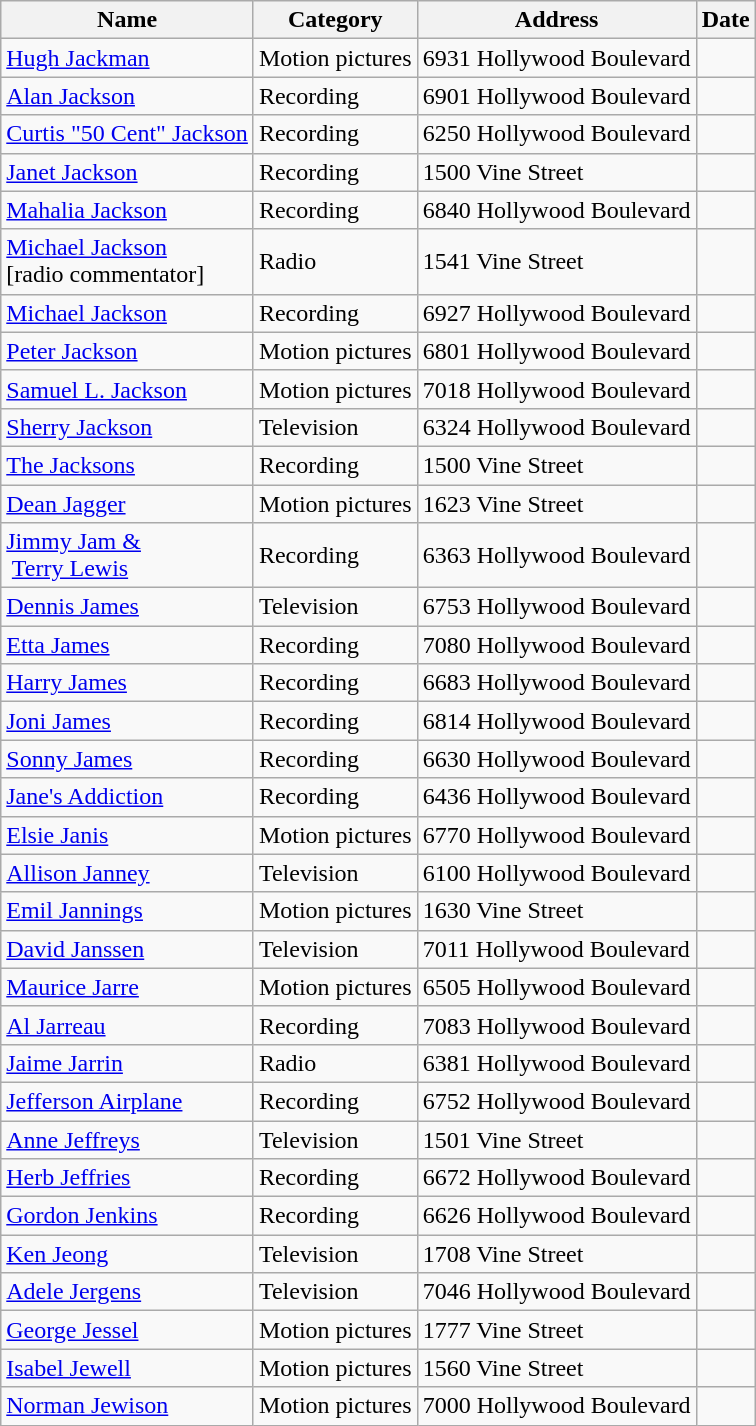<table class="wikitable sortable" style="font-size: 100%;">
<tr>
<th>Name</th>
<th>Category</th>
<th>Address</th>
<th>Date</th>
</tr>
<tr>
<td><a href='#'>Hugh Jackman</a></td>
<td>Motion pictures</td>
<td>6931 Hollywood Boulevard</td>
<td></td>
</tr>
<tr>
<td><a href='#'>Alan Jackson</a></td>
<td>Recording</td>
<td>6901 Hollywood Boulevard</td>
<td></td>
</tr>
<tr>
<td><a href='#'>Curtis "50 Cent" Jackson</a></td>
<td>Recording</td>
<td>6250 Hollywood Boulevard</td>
<td></td>
</tr>
<tr>
<td><a href='#'>Janet Jackson</a></td>
<td>Recording</td>
<td>1500 Vine Street</td>
<td></td>
</tr>
<tr>
<td><a href='#'>Mahalia Jackson</a></td>
<td>Recording</td>
<td>6840 Hollywood Boulevard</td>
<td></td>
</tr>
<tr>
<td><a href='#'>Michael Jackson</a><br>[radio commentator]</td>
<td>Radio</td>
<td>1541 Vine Street</td>
<td></td>
</tr>
<tr>
<td><a href='#'>Michael Jackson</a></td>
<td>Recording</td>
<td>6927 Hollywood Boulevard</td>
<td></td>
</tr>
<tr>
<td><a href='#'>Peter Jackson</a></td>
<td>Motion pictures</td>
<td>6801 Hollywood Boulevard</td>
<td></td>
</tr>
<tr>
<td><a href='#'>Samuel L. Jackson</a></td>
<td>Motion pictures</td>
<td>7018 Hollywood Boulevard</td>
<td></td>
</tr>
<tr>
<td><a href='#'>Sherry Jackson</a></td>
<td>Television</td>
<td>6324 Hollywood Boulevard</td>
<td></td>
</tr>
<tr>
<td><a href='#'>The Jacksons</a></td>
<td>Recording</td>
<td>1500 Vine Street</td>
<td></td>
</tr>
<tr>
<td><a href='#'>Dean Jagger</a></td>
<td>Motion pictures</td>
<td>1623 Vine Street</td>
<td></td>
</tr>
<tr>
<td><a href='#'>Jimmy Jam &</a><br> <a href='#'>Terry Lewis</a></td>
<td>Recording</td>
<td>6363 Hollywood Boulevard</td>
<td></td>
</tr>
<tr>
<td><a href='#'>Dennis James</a></td>
<td>Television</td>
<td>6753 Hollywood Boulevard</td>
<td></td>
</tr>
<tr>
<td><a href='#'>Etta James</a></td>
<td>Recording</td>
<td>7080 Hollywood Boulevard</td>
<td></td>
</tr>
<tr>
<td><a href='#'>Harry James</a></td>
<td>Recording</td>
<td>6683 Hollywood Boulevard</td>
<td></td>
</tr>
<tr>
<td><a href='#'>Joni James</a></td>
<td>Recording</td>
<td>6814 Hollywood Boulevard</td>
<td></td>
</tr>
<tr>
<td><a href='#'>Sonny James</a></td>
<td>Recording</td>
<td>6630 Hollywood Boulevard</td>
<td></td>
</tr>
<tr>
<td><a href='#'>Jane's Addiction</a></td>
<td>Recording</td>
<td>6436 Hollywood Boulevard</td>
<td></td>
</tr>
<tr>
<td><a href='#'>Elsie Janis</a></td>
<td>Motion pictures</td>
<td>6770 Hollywood Boulevard</td>
<td></td>
</tr>
<tr>
<td><a href='#'>Allison Janney</a></td>
<td>Television</td>
<td>6100 Hollywood Boulevard</td>
<td></td>
</tr>
<tr>
<td><a href='#'>Emil Jannings</a></td>
<td>Motion pictures</td>
<td>1630 Vine Street</td>
<td></td>
</tr>
<tr>
<td><a href='#'>David Janssen</a></td>
<td>Television</td>
<td>7011 Hollywood Boulevard</td>
<td></td>
</tr>
<tr>
<td><a href='#'>Maurice Jarre</a></td>
<td>Motion pictures</td>
<td>6505 Hollywood Boulevard</td>
<td></td>
</tr>
<tr>
<td><a href='#'>Al Jarreau</a></td>
<td>Recording</td>
<td>7083 Hollywood Boulevard</td>
<td></td>
</tr>
<tr>
<td><a href='#'>Jaime Jarrin</a></td>
<td>Radio</td>
<td>6381 Hollywood Boulevard</td>
<td></td>
</tr>
<tr>
<td><a href='#'>Jefferson Airplane</a></td>
<td>Recording</td>
<td>6752 Hollywood Boulevard</td>
<td></td>
</tr>
<tr>
<td><a href='#'>Anne Jeffreys</a></td>
<td>Television</td>
<td>1501 Vine Street</td>
<td></td>
</tr>
<tr>
<td><a href='#'>Herb Jeffries</a></td>
<td>Recording</td>
<td>6672 Hollywood Boulevard</td>
<td></td>
</tr>
<tr>
<td><a href='#'>Gordon Jenkins</a></td>
<td>Recording</td>
<td>6626 Hollywood Boulevard</td>
<td></td>
</tr>
<tr>
<td><a href='#'>Ken Jeong</a></td>
<td>Television</td>
<td>1708 Vine Street</td>
<td></td>
</tr>
<tr>
<td><a href='#'>Adele Jergens</a></td>
<td>Television</td>
<td>7046 Hollywood Boulevard</td>
<td></td>
</tr>
<tr>
<td><a href='#'>George Jessel</a></td>
<td>Motion pictures</td>
<td>1777 Vine Street</td>
<td></td>
</tr>
<tr>
<td><a href='#'>Isabel Jewell</a></td>
<td>Motion pictures</td>
<td>1560 Vine Street</td>
<td></td>
</tr>
<tr>
<td><a href='#'>Norman Jewison</a></td>
<td>Motion pictures</td>
<td>7000 Hollywood Boulevard</td>
<td></td>
</tr>
</table>
